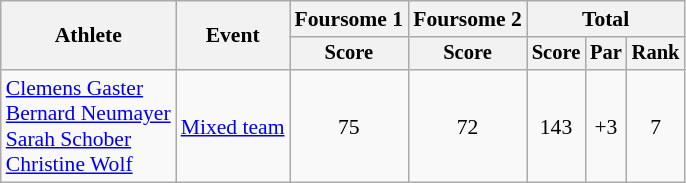<table class=wikitable style=font-size:90%;text-align:center>
<tr>
<th rowspan=2>Athlete</th>
<th rowspan=2>Event</th>
<th>Foursome 1</th>
<th>Foursome 2</th>
<th colspan=3>Total</th>
</tr>
<tr style=font-size:95%>
<th>Score</th>
<th>Score</th>
<th>Score</th>
<th>Par</th>
<th>Rank</th>
</tr>
<tr>
<td align=left><a href='#'>Clemens Gaster</a><br><a href='#'>Bernard Neumayer</a><br><a href='#'>Sarah Schober</a><br><a href='#'>Christine Wolf</a></td>
<td align=left><a href='#'>Mixed team</a></td>
<td>75</td>
<td>72</td>
<td>143</td>
<td>+3</td>
<td>7</td>
</tr>
</table>
